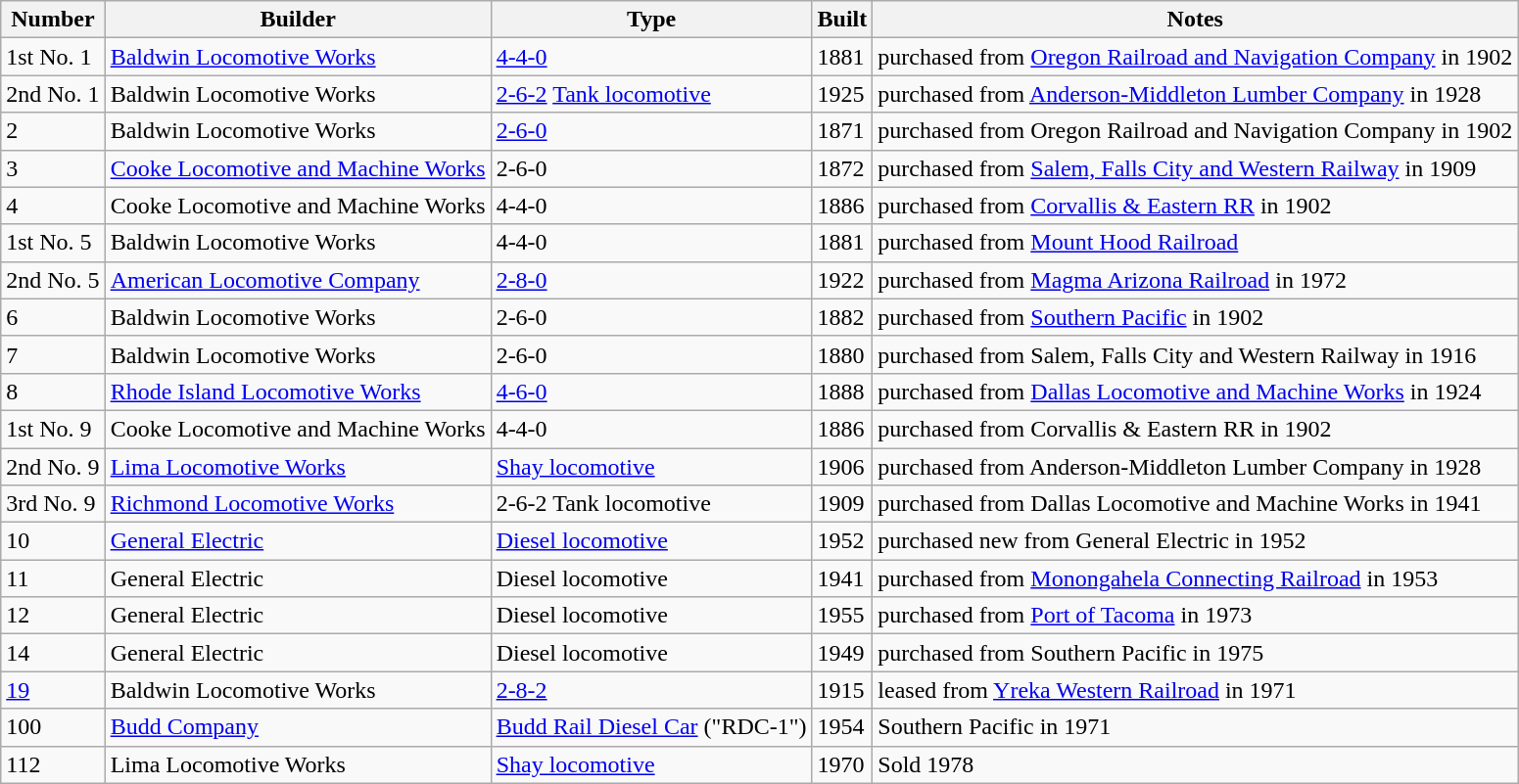<table class="wikitable">
<tr>
<th>Number</th>
<th>Builder</th>
<th>Type</th>
<th>Built</th>
<th>Notes</th>
</tr>
<tr>
<td>1st No. 1</td>
<td><a href='#'>Baldwin Locomotive Works</a></td>
<td><a href='#'>4-4-0</a></td>
<td>1881</td>
<td>purchased from <a href='#'>Oregon Railroad and Navigation Company</a> in 1902</td>
</tr>
<tr>
<td>2nd No. 1</td>
<td>Baldwin Locomotive Works</td>
<td><a href='#'>2-6-2</a> <a href='#'>Tank locomotive</a></td>
<td>1925</td>
<td>purchased from <a href='#'>Anderson-Middleton Lumber Company</a> in 1928</td>
</tr>
<tr>
<td>2</td>
<td>Baldwin Locomotive Works</td>
<td><a href='#'>2-6-0</a></td>
<td>1871</td>
<td>purchased from Oregon Railroad and Navigation Company in 1902</td>
</tr>
<tr>
<td>3</td>
<td><a href='#'>Cooke Locomotive and Machine Works</a></td>
<td>2-6-0</td>
<td>1872</td>
<td>purchased from <a href='#'>Salem, Falls City and Western Railway</a> in 1909</td>
</tr>
<tr>
<td>4</td>
<td>Cooke Locomotive and Machine Works</td>
<td>4-4-0</td>
<td>1886</td>
<td>purchased from <a href='#'>Corvallis & Eastern RR</a> in 1902</td>
</tr>
<tr>
<td>1st No. 5</td>
<td>Baldwin Locomotive Works</td>
<td>4-4-0</td>
<td>1881</td>
<td>purchased from <a href='#'>Mount Hood Railroad</a></td>
</tr>
<tr>
<td>2nd No. 5</td>
<td><a href='#'>American Locomotive Company</a></td>
<td><a href='#'>2-8-0</a></td>
<td>1922</td>
<td>purchased from <a href='#'>Magma Arizona Railroad</a> in 1972</td>
</tr>
<tr>
<td>6</td>
<td>Baldwin Locomotive Works</td>
<td>2-6-0</td>
<td>1882</td>
<td>purchased from <a href='#'>Southern Pacific</a> in 1902</td>
</tr>
<tr>
<td>7</td>
<td>Baldwin Locomotive Works</td>
<td>2-6-0</td>
<td>1880</td>
<td>purchased from Salem, Falls City and Western Railway in 1916</td>
</tr>
<tr>
<td>8</td>
<td><a href='#'>Rhode Island Locomotive Works</a></td>
<td><a href='#'>4-6-0</a></td>
<td>1888</td>
<td>purchased from <a href='#'>Dallas Locomotive and Machine Works</a> in 1924</td>
</tr>
<tr>
<td>1st No. 9</td>
<td>Cooke Locomotive and Machine Works</td>
<td>4-4-0</td>
<td>1886</td>
<td>purchased from Corvallis & Eastern RR in 1902</td>
</tr>
<tr>
<td>2nd No. 9</td>
<td><a href='#'>Lima Locomotive Works</a></td>
<td><a href='#'>Shay locomotive</a></td>
<td>1906</td>
<td>purchased from Anderson-Middleton Lumber Company in 1928</td>
</tr>
<tr>
<td>3rd No. 9</td>
<td><a href='#'>Richmond Locomotive Works</a></td>
<td>2-6-2 Tank locomotive</td>
<td>1909</td>
<td>purchased from Dallas Locomotive and Machine Works in 1941</td>
</tr>
<tr>
<td>10</td>
<td><a href='#'>General Electric</a></td>
<td><a href='#'>Diesel locomotive</a></td>
<td>1952</td>
<td>purchased new from General Electric in 1952</td>
</tr>
<tr>
<td>11</td>
<td>General Electric</td>
<td>Diesel locomotive</td>
<td>1941</td>
<td>purchased from <a href='#'>Monongahela Connecting Railroad</a> in 1953</td>
</tr>
<tr>
<td>12</td>
<td>General Electric</td>
<td>Diesel locomotive</td>
<td>1955</td>
<td>purchased from <a href='#'>Port of Tacoma</a> in 1973</td>
</tr>
<tr>
<td>14</td>
<td>General Electric</td>
<td>Diesel locomotive</td>
<td>1949</td>
<td>purchased from Southern Pacific in 1975</td>
</tr>
<tr>
<td><a href='#'>19</a></td>
<td>Baldwin Locomotive Works</td>
<td><a href='#'>2-8-2</a></td>
<td>1915</td>
<td>leased from <a href='#'>Yreka Western Railroad</a> in 1971</td>
</tr>
<tr>
<td>100</td>
<td><a href='#'>Budd Company</a></td>
<td><a href='#'>Budd Rail Diesel Car</a> ("RDC-1")</td>
<td>1954</td>
<td purchased from Southern Pacific Transportation Company>Southern Pacific in 1971</td>
</tr>
<tr>
<td>112</td>
<td>Lima Locomotive Works</td>
<td><a href='#'>Shay locomotive</a></td>
<td>1970</td>
<td>Sold 1978</td>
</tr>
</table>
